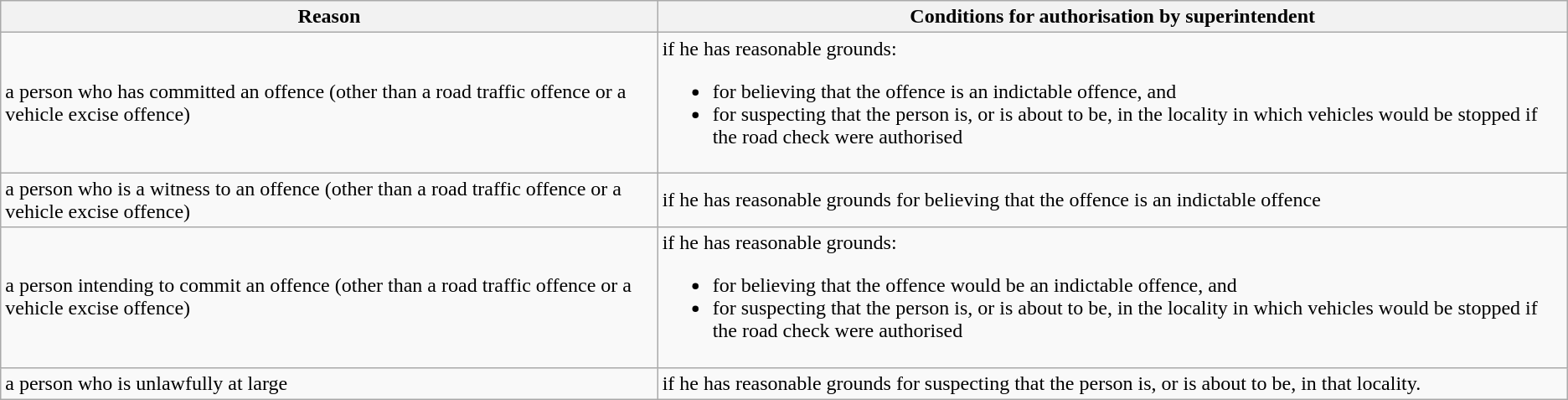<table class="wikitable">
<tr>
<th>Reason</th>
<th>Conditions for authorisation by superintendent</th>
</tr>
<tr>
<td>a person who has committed an offence (other than a road traffic offence or a vehicle excise offence)</td>
<td>if he has reasonable grounds:<br><ul><li>for believing that the offence is an indictable offence, and</li><li>for suspecting that the person is, or is about to be, in the locality in which vehicles would be stopped if the road check were authorised</li></ul></td>
</tr>
<tr>
<td>a person who is a witness to an offence (other than a road traffic offence or a vehicle excise offence)</td>
<td>if he has reasonable grounds for believing that the offence is an indictable offence</td>
</tr>
<tr>
<td>a person intending to commit an offence (other than a road traffic offence or a vehicle excise offence)</td>
<td>if he has reasonable grounds:<br><ul><li>for believing that the offence would be  an indictable offence, and</li><li>for suspecting that the person is, or is about to be, in the locality in which vehicles would be stopped if the road check were authorised</li></ul></td>
</tr>
<tr>
<td>a person who is unlawfully at large</td>
<td>if he has reasonable grounds for suspecting that the person is, or is about to be, in that locality.</td>
</tr>
</table>
